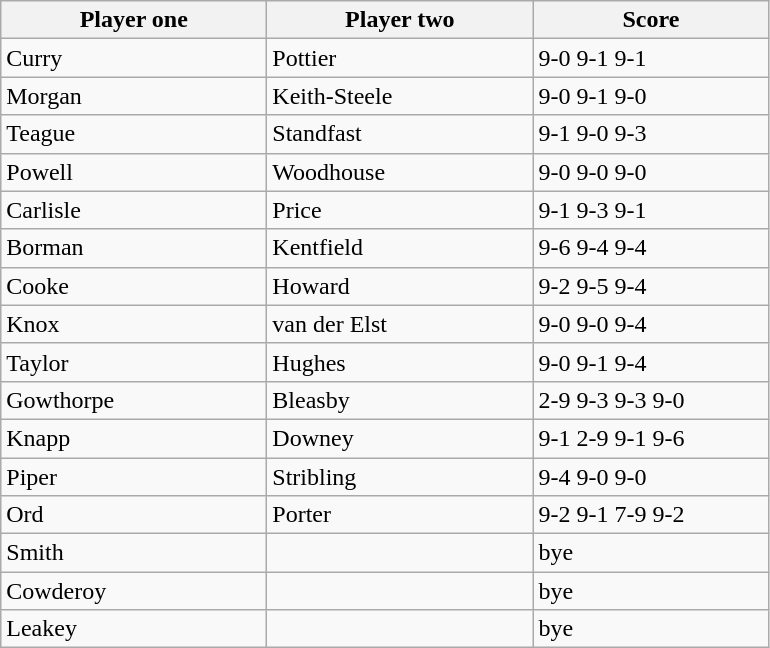<table class="wikitable">
<tr>
<th width=170>Player one</th>
<th width=170>Player two</th>
<th width=150>Score</th>
</tr>
<tr>
<td> Curry</td>
<td> Pottier</td>
<td>9-0 9-1 9-1</td>
</tr>
<tr>
<td> Morgan</td>
<td> Keith-Steele</td>
<td>9-0 9-1 9-0</td>
</tr>
<tr>
<td> Teague</td>
<td> Standfast</td>
<td>9-1 9-0 9-3</td>
</tr>
<tr>
<td> Powell</td>
<td> Woodhouse</td>
<td>9-0 9-0 9-0</td>
</tr>
<tr>
<td> Carlisle</td>
<td> Price</td>
<td>9-1 9-3 9-1</td>
</tr>
<tr>
<td> Borman</td>
<td> Kentfield</td>
<td>9-6 9-4 9-4</td>
</tr>
<tr>
<td> Cooke</td>
<td> Howard</td>
<td>9-2 9-5 9-4</td>
</tr>
<tr>
<td> Knox</td>
<td> van der Elst</td>
<td>9-0 9-0 9-4</td>
</tr>
<tr>
<td> Taylor</td>
<td> Hughes</td>
<td>9-0 9-1 9-4</td>
</tr>
<tr>
<td> Gowthorpe</td>
<td> Bleasby</td>
<td>2-9 9-3 9-3 9-0</td>
</tr>
<tr>
<td> Knapp</td>
<td> Downey</td>
<td>9-1 2-9 9-1 9-6</td>
</tr>
<tr>
<td> Piper</td>
<td> Stribling</td>
<td>9-4 9-0 9-0</td>
</tr>
<tr>
<td> Ord</td>
<td> Porter</td>
<td>9-2 9-1 7-9 9-2</td>
</tr>
<tr>
<td> Smith</td>
<td></td>
<td>bye</td>
</tr>
<tr>
<td> Cowderoy</td>
<td></td>
<td>bye</td>
</tr>
<tr>
<td> Leakey</td>
<td></td>
<td>bye</td>
</tr>
</table>
